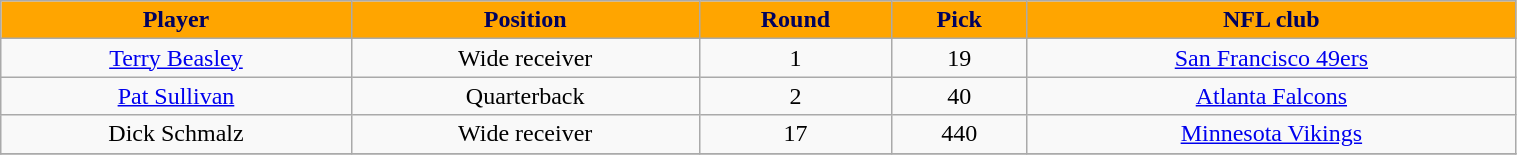<table class="wikitable" width="80%">
<tr align="center"  style="background:orange;color:#01025E;">
<td><strong>Player</strong></td>
<td><strong>Position</strong></td>
<td><strong>Round</strong></td>
<td><strong>Pick</strong></td>
<td><strong>NFL club</strong></td>
</tr>
<tr align="center" bgcolor="">
<td><a href='#'>Terry Beasley</a></td>
<td>Wide receiver</td>
<td>1</td>
<td>19</td>
<td><a href='#'>San Francisco 49ers</a></td>
</tr>
<tr align="center" bgcolor="">
<td><a href='#'>Pat Sullivan</a></td>
<td>Quarterback</td>
<td>2</td>
<td>40</td>
<td><a href='#'>Atlanta Falcons</a></td>
</tr>
<tr align="center" bgcolor="">
<td>Dick Schmalz</td>
<td>Wide receiver</td>
<td>17</td>
<td>440</td>
<td><a href='#'>Minnesota Vikings</a></td>
</tr>
<tr align="center" bgcolor="">
</tr>
</table>
